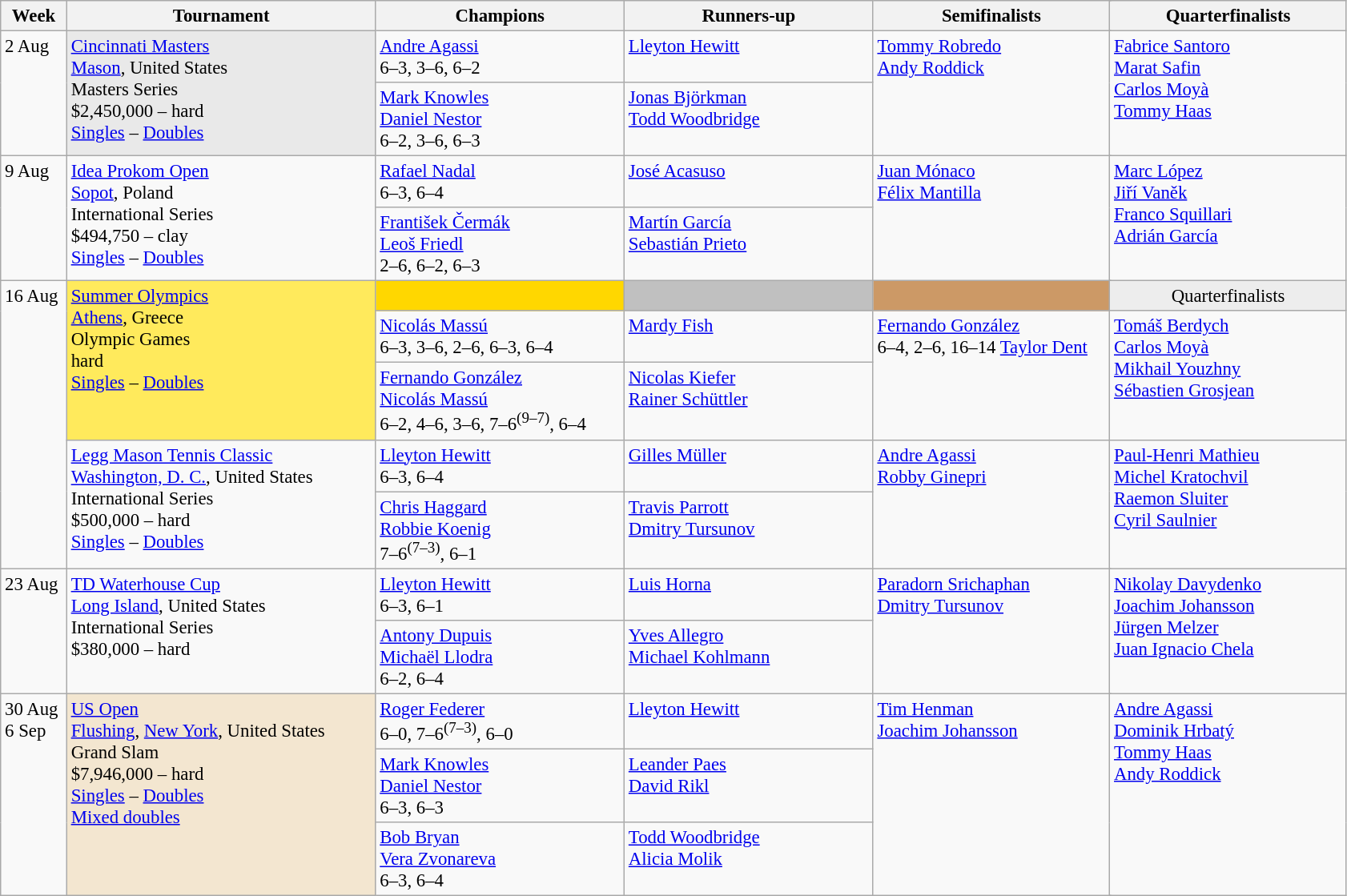<table class="wikitable" style="font-size:95%;">
<tr>
<th style="width:48px;">Week</th>
<th width="250" align="top">Tournament</th>
<th width="200" align="top">Champions</th>
<th width="200" align="top">Runners-up</th>
<th colspan="2" width="190" align="top">Semifinalists</th>
<th width="190" align="top">Quarterfinalists</th>
</tr>
<tr valign=top>
<td rowspan=2>2 Aug</td>
<td bgcolor=#E9E9E9 rowspan=2><a href='#'>Cincinnati Masters</a><br> <a href='#'>Mason</a>, United States<br>Masters Series<br>$2,450,000 – hard <br> <a href='#'>Singles</a> – <a href='#'>Doubles</a></td>
<td> <a href='#'>Andre Agassi</a><br>6–3, 3–6, 6–2</td>
<td> <a href='#'>Lleyton Hewitt</a></td>
<td colspan=2 rowspan=2> <a href='#'>Tommy Robredo</a><br> <a href='#'>Andy Roddick</a></td>
<td rowspan=2> <a href='#'>Fabrice Santoro</a><br> <a href='#'>Marat Safin</a> <br>  <a href='#'>Carlos Moyà</a><br>  <a href='#'>Tommy Haas</a></td>
</tr>
<tr valign=top>
<td> <a href='#'>Mark Knowles</a><br> <a href='#'>Daniel Nestor</a> <br>6–2, 3–6, 6–3</td>
<td> <a href='#'>Jonas Björkman</a><br> <a href='#'>Todd Woodbridge</a></td>
</tr>
<tr valign=top>
<td rowspan=2>9 Aug</td>
<td rowspan=2><a href='#'>Idea Prokom Open</a><br> <a href='#'>Sopot</a>, Poland<br>International Series<br>$494,750 – clay <br> <a href='#'>Singles</a> – <a href='#'>Doubles</a></td>
<td> <a href='#'>Rafael Nadal</a><br>6–3, 6–4</td>
<td> <a href='#'>José Acasuso</a></td>
<td colspan=2 rowspan=2> <a href='#'>Juan Mónaco</a><br> <a href='#'>Félix Mantilla</a></td>
<td rowspan=2> <a href='#'>Marc López</a><br> <a href='#'>Jiří Vaněk</a> <br>  <a href='#'>Franco Squillari</a><br>  <a href='#'>Adrián García</a></td>
</tr>
<tr valign=top>
<td> <a href='#'>František Čermák</a><br> <a href='#'>Leoš Friedl</a> <br>2–6, 6–2, 6–3</td>
<td> <a href='#'>Martín García</a><br> <a href='#'>Sebastián Prieto</a></td>
</tr>
<tr valign=top>
<td rowspan=5>16 Aug</td>
<td bgcolor=#FFEA5C rowspan=3><a href='#'>Summer Olympics</a><br><a href='#'>Athens</a>, Greece<br>Olympic Games<br>hard <br> <a href='#'>Singles</a> – <a href='#'>Doubles</a></td>
<td style="background:gold; text-align:center;"></td>
<td style="background:silver; text-align:center;"></td>
<td colspan=2 style="background:#c96; text-align:center;"></td>
<td colspan=2 style="background:#ededed ; text-align:center;">Quarterfinalists</td>
</tr>
<tr valign=top>
<td> <a href='#'>Nicolás Massú</a><br> 6–3, 3–6, 2–6, 6–3, 6–4</td>
<td> <a href='#'>Mardy Fish</a></td>
<td rowspan=2> <a href='#'>Fernando González</a> <br>6–4, 2–6, 16–14   <a href='#'>Taylor Dent</a></td>
<td rowspan=2 colspan=2> <a href='#'>Tomáš Berdych</a> <br> <a href='#'>Carlos Moyà</a> <br>  <a href='#'>Mikhail Youzhny</a><br> <a href='#'>Sébastien Grosjean</a></td>
</tr>
<tr valign=top>
<td> <a href='#'>Fernando González</a><br><a href='#'>Nicolás Massú</a><br>6–2, 4–6, 3–6, 7–6<sup>(9–7)</sup>, 6–4</td>
<td> <a href='#'>Nicolas Kiefer</a><br><a href='#'>Rainer Schüttler</a></td>
</tr>
<tr valign=top>
<td rowspan=2><a href='#'>Legg Mason Tennis Classic</a><br><a href='#'>Washington, D. C.</a>, United States<br>International Series<br>$500,000 – hard <br> <a href='#'>Singles</a> – <a href='#'>Doubles</a></td>
<td> <a href='#'>Lleyton Hewitt</a> <br>6–3, 6–4</td>
<td> <a href='#'>Gilles Müller</a></td>
<td colspan=2 rowspan=2> <a href='#'>Andre Agassi</a><br> <a href='#'>Robby Ginepri</a></td>
<td rowspan=2> <a href='#'>Paul-Henri Mathieu</a><br> <a href='#'>Michel Kratochvil</a><br> <a href='#'>Raemon Sluiter</a><br> <a href='#'>Cyril Saulnier</a></td>
</tr>
<tr valign=top>
<td> <a href='#'>Chris Haggard</a><br> <a href='#'>Robbie Koenig</a><br>7–6<sup>(7–3)</sup>, 6–1</td>
<td> <a href='#'>Travis Parrott</a><br> <a href='#'>Dmitry Tursunov</a></td>
</tr>
<tr valign=top>
<td rowspan=2>23 Aug</td>
<td rowspan=2><a href='#'>TD Waterhouse Cup</a><br>  <a href='#'>Long Island</a>, United States<br>International Series<br>$380,000 – hard</td>
<td> <a href='#'>Lleyton Hewitt</a><br>6–3, 6–1</td>
<td> <a href='#'>Luis Horna</a></td>
<td colspan=2 rowspan=2> <a href='#'>Paradorn Srichaphan</a><br> <a href='#'>Dmitry Tursunov</a></td>
<td rowspan=2> <a href='#'>Nikolay Davydenko</a><br> <a href='#'>Joachim Johansson</a> <br>  <a href='#'>Jürgen Melzer</a><br> <a href='#'>Juan Ignacio Chela</a></td>
</tr>
<tr valign=top>
<td> <a href='#'>Antony Dupuis</a><br> <a href='#'>Michaël Llodra</a><br>6–2, 6–4</td>
<td> <a href='#'>Yves Allegro</a><br> <a href='#'>Michael Kohlmann</a></td>
</tr>
<tr valign=top>
<td rowspan=3>30 Aug<br>6 Sep</td>
<td bgcolor=#F3E6D rowspan=3><a href='#'>US Open</a><br> <a href='#'>Flushing</a>, <a href='#'>New York</a>, United States<br>Grand Slam<br>$7,946,000 – hard <br> <a href='#'>Singles</a> – <a href='#'>Doubles</a> <br> <a href='#'>Mixed doubles</a></td>
<td> <a href='#'>Roger Federer</a><br>6–0, 7–6<sup>(7–3)</sup>, 6–0</td>
<td> <a href='#'>Lleyton Hewitt</a></td>
<td colspan=2 rowspan=3> <a href='#'>Tim Henman</a><br> <a href='#'>Joachim Johansson</a></td>
<td rowspan=3> <a href='#'>Andre Agassi</a><br> <a href='#'>Dominik Hrbatý</a><br> <a href='#'>Tommy Haas</a><br> <a href='#'>Andy Roddick</a></td>
</tr>
<tr valign=top>
<td> <a href='#'>Mark Knowles</a><br> <a href='#'>Daniel Nestor</a><br>6–3, 6–3</td>
<td> <a href='#'>Leander Paes</a><br> <a href='#'>David Rikl</a></td>
</tr>
<tr valign=top>
<td> <a href='#'>Bob Bryan</a><br> <a href='#'>Vera Zvonareva</a> <br> 6–3, 6–4</td>
<td> <a href='#'>Todd Woodbridge</a><br> <a href='#'>Alicia Molik</a></td>
</tr>
</table>
